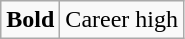<table class="wikitable mw-collapsible">
<tr>
<td><strong>Bold</strong></td>
<td>Career high</td>
</tr>
</table>
